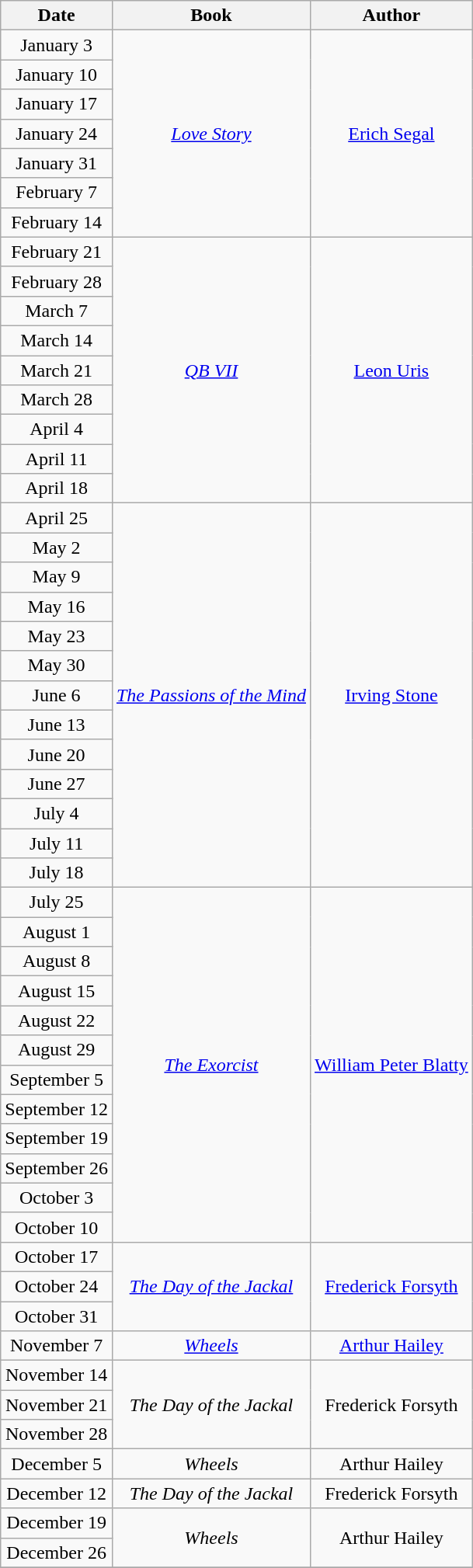<table class="wikitable sortable" style="text-align: center">
<tr>
<th>Date</th>
<th>Book</th>
<th>Author</th>
</tr>
<tr>
<td>January 3</td>
<td rowspan=7><em><a href='#'>Love Story</a></em></td>
<td rowspan=7><a href='#'>Erich Segal</a></td>
</tr>
<tr>
<td>January 10</td>
</tr>
<tr>
<td>January 17</td>
</tr>
<tr>
<td>January 24</td>
</tr>
<tr>
<td>January 31</td>
</tr>
<tr>
<td>February 7</td>
</tr>
<tr>
<td>February 14</td>
</tr>
<tr>
<td>February 21</td>
<td rowspan=9><em><a href='#'>QB VII</a></em></td>
<td rowspan=9><a href='#'>Leon Uris</a></td>
</tr>
<tr>
<td>February 28</td>
</tr>
<tr>
<td>March 7</td>
</tr>
<tr>
<td>March 14</td>
</tr>
<tr>
<td>March 21</td>
</tr>
<tr>
<td>March 28</td>
</tr>
<tr>
<td>April 4</td>
</tr>
<tr>
<td>April 11</td>
</tr>
<tr>
<td>April 18</td>
</tr>
<tr>
<td>April 25</td>
<td rowspan=13><em><a href='#'>The Passions of the Mind</a></em></td>
<td rowspan=13><a href='#'>Irving Stone</a></td>
</tr>
<tr>
<td>May 2</td>
</tr>
<tr>
<td>May 9</td>
</tr>
<tr>
<td>May 16</td>
</tr>
<tr>
<td>May 23</td>
</tr>
<tr>
<td>May 30</td>
</tr>
<tr>
<td>June 6</td>
</tr>
<tr>
<td>June 13</td>
</tr>
<tr>
<td>June 20</td>
</tr>
<tr>
<td>June 27</td>
</tr>
<tr>
<td>July 4</td>
</tr>
<tr>
<td>July 11</td>
</tr>
<tr>
<td>July 18</td>
</tr>
<tr>
<td>July 25</td>
<td rowspan=12><em><a href='#'>The Exorcist</a></em></td>
<td rowspan=12><a href='#'>William Peter Blatty</a></td>
</tr>
<tr>
<td>August 1</td>
</tr>
<tr>
<td>August 8</td>
</tr>
<tr>
<td>August 15</td>
</tr>
<tr>
<td>August 22</td>
</tr>
<tr>
<td>August 29</td>
</tr>
<tr>
<td>September 5</td>
</tr>
<tr>
<td>September 12</td>
</tr>
<tr>
<td>September 19</td>
</tr>
<tr>
<td>September 26</td>
</tr>
<tr>
<td>October 3</td>
</tr>
<tr>
<td>October 10</td>
</tr>
<tr>
<td>October 17</td>
<td rowspan=3><em><a href='#'>The Day of the Jackal</a></em></td>
<td rowspan=3><a href='#'>Frederick Forsyth</a></td>
</tr>
<tr>
<td>October 24</td>
</tr>
<tr>
<td>October 31</td>
</tr>
<tr>
<td>November 7</td>
<td><em><a href='#'>Wheels</a></em></td>
<td><a href='#'>Arthur Hailey</a></td>
</tr>
<tr>
<td>November 14</td>
<td rowspan=3><em>The Day of the Jackal</em></td>
<td rowspan=3>Frederick Forsyth</td>
</tr>
<tr>
<td>November 21</td>
</tr>
<tr>
<td>November 28</td>
</tr>
<tr>
<td>December 5</td>
<td><em>Wheels</em></td>
<td>Arthur Hailey</td>
</tr>
<tr>
<td>December 12</td>
<td><em>The Day of the Jackal</em></td>
<td>Frederick Forsyth</td>
</tr>
<tr>
<td>December 19</td>
<td rowspan=2><em>Wheels</em></td>
<td rowspan=2>Arthur Hailey</td>
</tr>
<tr>
<td>December 26</td>
</tr>
<tr>
</tr>
</table>
